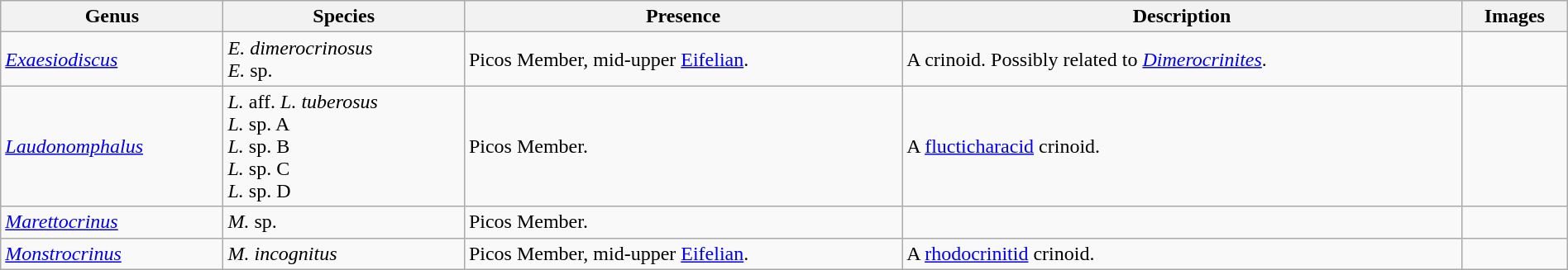<table class="wikitable" align="center" width="100%">
<tr>
<th>Genus</th>
<th>Species</th>
<th>Presence</th>
<th>Description</th>
<th>Images</th>
</tr>
<tr>
<td><em><a href='#'>Exaesiodiscus</a></em></td>
<td><em>E. dimerocrinosus</em><br><em>E.</em> sp.</td>
<td>Picos Member, mid-upper <a href='#'>Eifelian</a>.</td>
<td>A crinoid. Possibly related to <em><a href='#'>Dimerocrinites</a></em>.</td>
<td></td>
</tr>
<tr>
<td><em><a href='#'>Laudonomphalus</a></em></td>
<td><em>L.</em> aff. <em>L. tuberosus</em><br><em>L.</em> sp. A<br><em>L.</em> sp. B<br><em>L.</em> sp. C<br><em>L.</em> sp. D</td>
<td>Picos Member.</td>
<td>A <a href='#'>flucticharacid</a> crinoid.</td>
<td></td>
</tr>
<tr>
<td><em><a href='#'>Marettocrinus</a></em></td>
<td><em>M.</em> sp.</td>
<td>Picos Member.</td>
<td></td>
<td></td>
</tr>
<tr>
<td><em><a href='#'>Monstrocrinus</a></em></td>
<td><em>M. incognitus</em></td>
<td>Picos Member, mid-upper <a href='#'>Eifelian</a>.</td>
<td>A <a href='#'>rhodocrinitid</a> crinoid.</td>
<td></td>
</tr>
</table>
